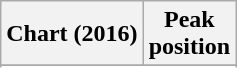<table class="wikitable sortable plainrowheaders">
<tr>
<th scope="col">Chart (2016)</th>
<th scope="col">Peak<br>position</th>
</tr>
<tr>
</tr>
<tr>
</tr>
<tr>
</tr>
</table>
